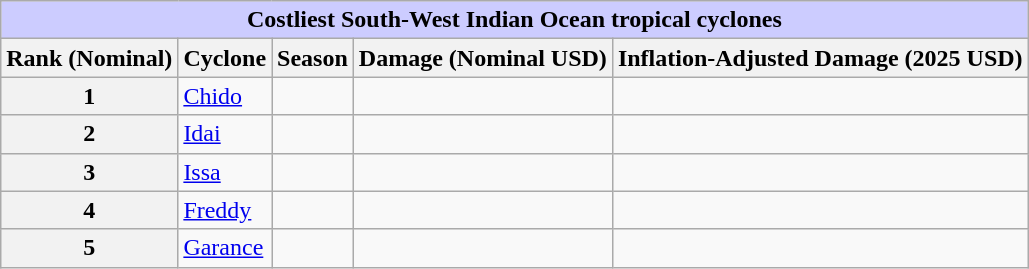<table class="wikitable sortable">
<tr>
<th colspan="5" style="background:#ccf;">Costliest South-West Indian Ocean tropical cyclones</th>
</tr>
<tr>
<th>Rank (Nominal)</th>
<th>Cyclone</th>
<th>Season</th>
<th>Damage (Nominal USD)</th>
<th>Inflation-Adjusted Damage (2025 USD)</th>
</tr>
<tr>
<th>1</th>
<td><a href='#'>Chido</a></td>
<td></td>
<td></td>
<td></td>
</tr>
<tr>
<th>2</th>
<td><a href='#'>Idai</a></td>
<td></td>
<td></td>
<td></td>
</tr>
<tr>
<th>3</th>
<td><a href='#'>Issa</a></td>
<td></td>
<td></td>
<td></td>
</tr>
<tr>
<th>4</th>
<td><a href='#'>Freddy</a></td>
<td></td>
<td></td>
<td></td>
</tr>
<tr>
<th>5</th>
<td><a href='#'>Garance</a></td>
<td></td>
<td></td>
<td></td>
</tr>
</table>
